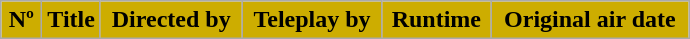<table class=wikitable style="background:#FFFFFF">
<tr>
<th style="background:#CDAD00; width:20px">Nº</th>
<th style="background:#CDAD00">Title</th>
<th style="background:#CDAD00; width:87px">Directed by</th>
<th style="background:#CDAD00; width:86px">Teleplay by</th>
<th style="background:#CDAD00; width:65px">Runtime</th>
<th style="background:#CDAD00; width:125px">Original air date<br>







</th>
</tr>
</table>
